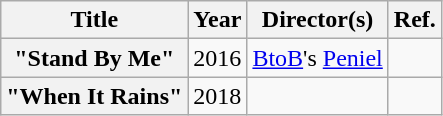<table class="wikitable plainrowheaders" style="text-align:center">
<tr>
<th scope="col">Title</th>
<th scope="col">Year</th>
<th scope="col">Director(s)</th>
<th scope="col">Ref.</th>
</tr>
<tr>
<th scope="row">"Stand By Me"</th>
<td>2016</td>
<td><a href='#'>BtoB</a>'s <a href='#'>Peniel</a></td>
<td></td>
</tr>
<tr>
<th scope="row">"When It Rains"</th>
<td>2018</td>
<td></td>
<td></td>
</tr>
</table>
